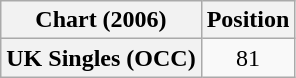<table class="wikitable plainrowheaders" style="text-align:center">
<tr>
<th scope="col">Chart (2006)</th>
<th scope="col">Position</th>
</tr>
<tr>
<th scope="row">UK Singles (OCC)</th>
<td>81</td>
</tr>
</table>
